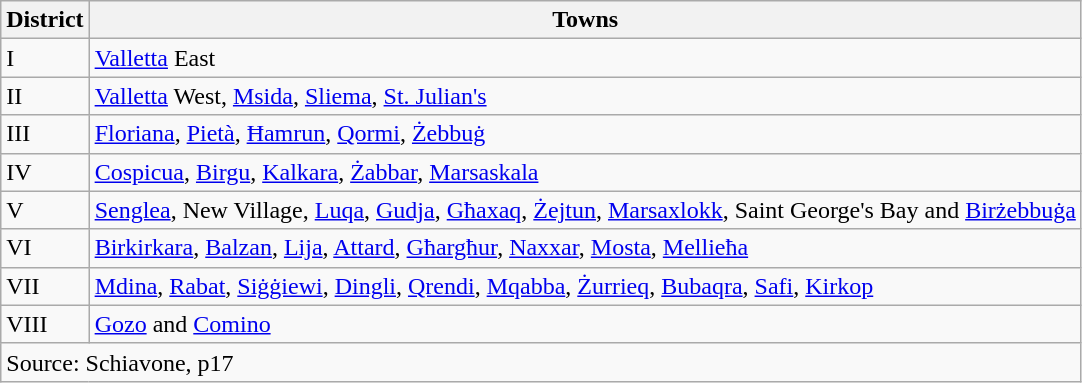<table class=wikitable>
<tr>
<th>District</th>
<th>Towns</th>
</tr>
<tr>
<td>I</td>
<td><a href='#'>Valletta</a> East</td>
</tr>
<tr>
<td>II</td>
<td><a href='#'>Valletta</a> West, <a href='#'>Msida</a>, <a href='#'>Sliema</a>, <a href='#'>St. Julian's</a></td>
</tr>
<tr>
<td>III</td>
<td><a href='#'>Floriana</a>, <a href='#'>Pietà</a>, <a href='#'>Ħamrun</a>, <a href='#'>Qormi</a>, <a href='#'>Żebbuġ</a></td>
</tr>
<tr>
<td>IV</td>
<td><a href='#'>Cospicua</a>, <a href='#'>Birgu</a>, <a href='#'>Kalkara</a>, <a href='#'>Żabbar</a>, <a href='#'>Marsaskala</a></td>
</tr>
<tr>
<td>V</td>
<td><a href='#'>Senglea</a>, New Village, <a href='#'>Luqa</a>, <a href='#'>Gudja</a>, <a href='#'>Għaxaq</a>, <a href='#'>Żejtun</a>, <a href='#'>Marsaxlokk</a>, Saint George's Bay and <a href='#'>Birżebbuġa</a></td>
</tr>
<tr>
<td>VI</td>
<td><a href='#'>Birkirkara</a>, <a href='#'>Balzan</a>, <a href='#'>Lija</a>, <a href='#'>Attard</a>, <a href='#'>Għargħur</a>, <a href='#'>Naxxar</a>, <a href='#'>Mosta</a>, <a href='#'>Mellieħa</a></td>
</tr>
<tr>
<td>VII</td>
<td><a href='#'>Mdina</a>, <a href='#'>Rabat</a>, <a href='#'>Siġġiewi</a>, <a href='#'>Dingli</a>, <a href='#'>Qrendi</a>, <a href='#'>Mqabba</a>, <a href='#'>Żurrieq</a>, <a href='#'>Bubaqra</a>, <a href='#'>Safi</a>, <a href='#'>Kirkop</a></td>
</tr>
<tr>
<td>VIII</td>
<td><a href='#'>Gozo</a> and <a href='#'>Comino</a></td>
</tr>
<tr>
<td colspan=2>Source: Schiavone, p17</td>
</tr>
</table>
